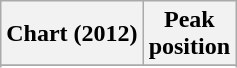<table class="wikitable plainrowheaders sortable" style="text-align:center;">
<tr>
<th scope="col">Chart (2012)</th>
<th scope="col">Peak<br>position</th>
</tr>
<tr>
</tr>
<tr>
</tr>
<tr>
</tr>
<tr>
</tr>
<tr>
</tr>
</table>
